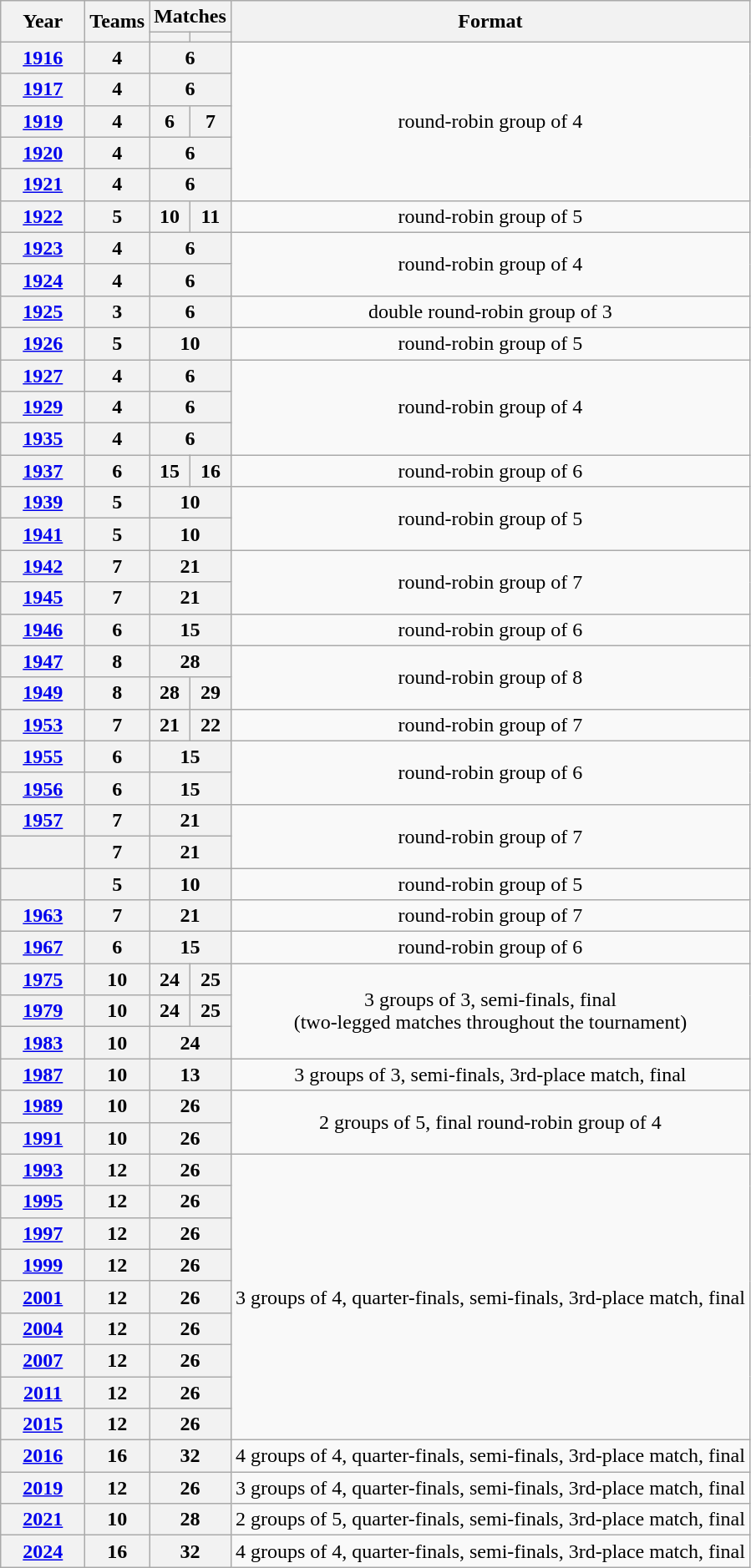<table class="wikitable" style="text-align:center">
<tr>
<th rowspan=2 width=60>Year</th>
<th rowspan=2>Teams</th>
<th colspan=2>Matches</th>
<th rowspan=2>Format</th>
</tr>
<tr>
<th></th>
<th></th>
</tr>
<tr>
<th><a href='#'>1916</a></th>
<th>4</th>
<th colspan=2>6</th>
<td rowspan=5>round-robin group of 4</td>
</tr>
<tr>
<th><a href='#'>1917</a></th>
<th>4</th>
<th colspan=2>6</th>
</tr>
<tr>
<th><a href='#'>1919</a></th>
<th>4</th>
<th>6</th>
<th>7</th>
</tr>
<tr>
<th><a href='#'>1920</a></th>
<th>4</th>
<th colspan=2>6</th>
</tr>
<tr>
<th><a href='#'>1921</a></th>
<th>4</th>
<th colspan=2>6</th>
</tr>
<tr>
<th><a href='#'>1922</a></th>
<th>5</th>
<th>10</th>
<th>11</th>
<td>round-robin group of 5</td>
</tr>
<tr>
<th><a href='#'>1923</a></th>
<th>4</th>
<th colspan=2>6</th>
<td rowspan=2>round-robin group of 4</td>
</tr>
<tr>
<th><a href='#'>1924</a></th>
<th>4</th>
<th colspan=2>6</th>
</tr>
<tr>
<th><a href='#'>1925</a></th>
<th>3</th>
<th colspan=2>6</th>
<td>double round-robin group of 3</td>
</tr>
<tr>
<th><a href='#'>1926</a></th>
<th>5</th>
<th colspan=2>10</th>
<td>round-robin group of 5</td>
</tr>
<tr>
<th><a href='#'>1927</a></th>
<th>4</th>
<th colspan=2>6</th>
<td rowspan=3>round-robin group of 4</td>
</tr>
<tr>
<th><a href='#'>1929</a></th>
<th>4</th>
<th colspan=2>6</th>
</tr>
<tr>
<th><a href='#'>1935</a></th>
<th>4</th>
<th colspan=2>6</th>
</tr>
<tr>
<th><a href='#'>1937</a></th>
<th>6</th>
<th>15</th>
<th>16</th>
<td>round-robin group of 6</td>
</tr>
<tr>
<th><a href='#'>1939</a></th>
<th>5</th>
<th colspan=2>10</th>
<td rowspan=2>round-robin group of 5</td>
</tr>
<tr>
<th><a href='#'>1941</a></th>
<th>5</th>
<th colspan=2>10</th>
</tr>
<tr>
<th><a href='#'>1942</a></th>
<th>7</th>
<th colspan=2>21</th>
<td rowspan=2>round-robin group of 7</td>
</tr>
<tr>
<th><a href='#'>1945</a></th>
<th>7</th>
<th colspan=2>21</th>
</tr>
<tr>
<th><a href='#'>1946</a></th>
<th>6</th>
<th colspan=2>15</th>
<td>round-robin group of 6</td>
</tr>
<tr>
<th><a href='#'>1947</a></th>
<th>8</th>
<th colspan=2>28</th>
<td rowspan=2>round-robin group of 8</td>
</tr>
<tr>
<th><a href='#'>1949</a></th>
<th>8</th>
<th>28</th>
<th>29</th>
</tr>
<tr>
<th><a href='#'>1953</a></th>
<th>7</th>
<th>21</th>
<th>22</th>
<td>round-robin group of 7</td>
</tr>
<tr>
<th><a href='#'>1955</a></th>
<th>6</th>
<th colspan=2>15</th>
<td rowspan=2>round-robin group of 6</td>
</tr>
<tr>
<th><a href='#'>1956</a></th>
<th>6</th>
<th colspan=2>15</th>
</tr>
<tr>
<th><a href='#'>1957</a></th>
<th>7</th>
<th colspan=2>21</th>
<td rowspan=2>round-robin group of 7</td>
</tr>
<tr>
<th></th>
<th>7</th>
<th colspan=2>21</th>
</tr>
<tr>
<th></th>
<th>5</th>
<th colspan=2>10</th>
<td>round-robin group of 5</td>
</tr>
<tr>
<th><a href='#'>1963</a></th>
<th>7</th>
<th colspan=2>21</th>
<td>round-robin group of 7</td>
</tr>
<tr>
<th><a href='#'>1967</a></th>
<th>6</th>
<th colspan=2>15</th>
<td>round-robin group of 6</td>
</tr>
<tr>
<th><a href='#'>1975</a></th>
<th>10</th>
<th>24</th>
<th>25</th>
<td rowspan=3>3 groups of 3, semi-finals, final <br> (two-legged matches throughout the tournament)</td>
</tr>
<tr>
<th><a href='#'>1979</a></th>
<th>10</th>
<th>24</th>
<th>25</th>
</tr>
<tr>
<th><a href='#'>1983</a></th>
<th>10</th>
<th colspan=2>24</th>
</tr>
<tr>
<th><a href='#'>1987</a></th>
<th>10</th>
<th colspan=2>13</th>
<td>3 groups of 3, semi-finals, 3rd-place match, final</td>
</tr>
<tr>
<th><a href='#'>1989</a></th>
<th>10</th>
<th colspan=2>26</th>
<td rowspan=2>2 groups of 5, final round-robin group of 4</td>
</tr>
<tr>
<th><a href='#'>1991</a></th>
<th>10</th>
<th colspan=2>26</th>
</tr>
<tr>
<th><a href='#'>1993</a></th>
<th>12</th>
<th colspan=2>26</th>
<td rowspan=9>3 groups of 4, quarter-finals, semi-finals, 3rd-place match, final</td>
</tr>
<tr>
<th><a href='#'>1995</a></th>
<th>12</th>
<th colspan=2>26</th>
</tr>
<tr>
<th><a href='#'>1997</a></th>
<th>12</th>
<th colspan=2>26</th>
</tr>
<tr>
<th><a href='#'>1999</a></th>
<th>12</th>
<th colspan=2>26</th>
</tr>
<tr>
<th><a href='#'>2001</a></th>
<th>12</th>
<th colspan=2>26</th>
</tr>
<tr>
<th><a href='#'>2004</a></th>
<th>12</th>
<th colspan=2>26</th>
</tr>
<tr>
<th><a href='#'>2007</a></th>
<th>12</th>
<th colspan=2>26</th>
</tr>
<tr>
<th><a href='#'>2011</a></th>
<th>12</th>
<th colspan=2>26</th>
</tr>
<tr>
<th><a href='#'>2015</a></th>
<th>12</th>
<th colspan=2>26</th>
</tr>
<tr>
<th><a href='#'>2016</a></th>
<th>16</th>
<th colspan=2>32</th>
<td>4 groups of 4, quarter-finals, semi-finals, 3rd-place match, final</td>
</tr>
<tr>
<th><a href='#'>2019</a></th>
<th>12</th>
<th colspan=2>26</th>
<td>3 groups of 4, quarter-finals, semi-finals, 3rd-place match, final</td>
</tr>
<tr>
<th><a href='#'>2021</a></th>
<th>10</th>
<th colspan=2>28</th>
<td>2 groups of 5, quarter-finals, semi-finals, 3rd-place match, final</td>
</tr>
<tr>
<th><a href='#'>2024</a></th>
<th>16</th>
<th colspan=2>32</th>
<td>4 groups of 4, quarter-finals, semi-finals, 3rd-place match, final</td>
</tr>
</table>
